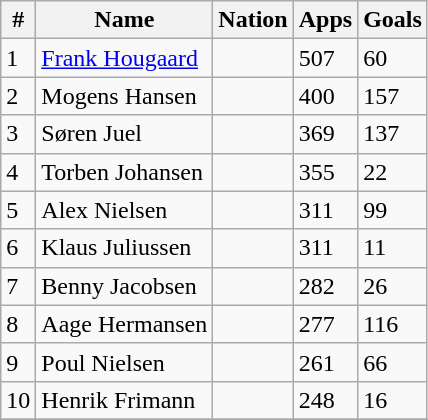<table class="wikitable">
<tr>
<th>#</th>
<th>Name</th>
<th>Nation</th>
<th>Apps</th>
<th>Goals</th>
</tr>
<tr>
<td>1</td>
<td><a href='#'>Frank Hougaard</a></td>
<td></td>
<td>507</td>
<td>60</td>
</tr>
<tr>
<td>2</td>
<td>Mogens Hansen</td>
<td></td>
<td>400</td>
<td>157</td>
</tr>
<tr>
<td>3</td>
<td>Søren Juel</td>
<td></td>
<td>369</td>
<td>137</td>
</tr>
<tr>
<td>4</td>
<td>Torben Johansen</td>
<td></td>
<td>355</td>
<td>22</td>
</tr>
<tr>
<td>5</td>
<td>Alex Nielsen</td>
<td></td>
<td>311</td>
<td>99</td>
</tr>
<tr>
<td>6</td>
<td>Klaus Juliussen</td>
<td></td>
<td>311</td>
<td>11</td>
</tr>
<tr>
<td>7</td>
<td>Benny Jacobsen</td>
<td></td>
<td>282</td>
<td>26</td>
</tr>
<tr>
<td>8</td>
<td>Aage Hermansen</td>
<td></td>
<td>277</td>
<td>116</td>
</tr>
<tr>
<td>9</td>
<td>Poul Nielsen</td>
<td></td>
<td>261</td>
<td>66</td>
</tr>
<tr>
<td>10</td>
<td>Henrik Frimann</td>
<td></td>
<td>248</td>
<td>16</td>
</tr>
<tr>
</tr>
</table>
